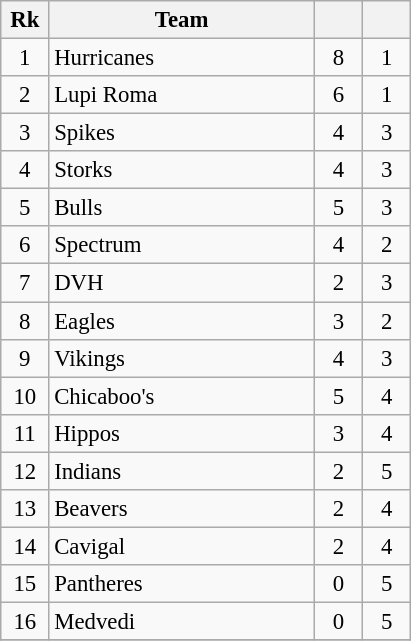<table class=wikitable style="text-align:center; font-size:95%">
<tr>
<th width=25>Rk</th>
<th width=170>Team</th>
<th width=25></th>
<th width=25></th>
</tr>
<tr>
<td>1</td>
<td align=left>Hurricanes</td>
<td>8</td>
<td>1</td>
</tr>
<tr>
<td>2</td>
<td align=left>Lupi Roma</td>
<td>6</td>
<td>1</td>
</tr>
<tr>
<td>3</td>
<td align=left>Spikes</td>
<td>4</td>
<td>3</td>
</tr>
<tr>
<td>4</td>
<td align=left>Storks</td>
<td>4</td>
<td>3</td>
</tr>
<tr>
<td>5</td>
<td align=left>Bulls</td>
<td>5</td>
<td>3</td>
</tr>
<tr>
<td>6</td>
<td align=left>Spectrum</td>
<td>4</td>
<td>2</td>
</tr>
<tr>
<td>7</td>
<td align=left>DVH</td>
<td>2</td>
<td>3</td>
</tr>
<tr>
<td>8</td>
<td align=left>Eagles</td>
<td>3</td>
<td>2</td>
</tr>
<tr>
<td>9</td>
<td align=left>Vikings</td>
<td>4</td>
<td>3</td>
</tr>
<tr>
<td>10</td>
<td align=left>Chicaboo's</td>
<td>5</td>
<td>4</td>
</tr>
<tr>
<td>11</td>
<td align=left>Hippos</td>
<td>3</td>
<td>4</td>
</tr>
<tr>
<td>12</td>
<td align=left>Indians</td>
<td>2</td>
<td>5</td>
</tr>
<tr>
<td>13</td>
<td align=left>Beavers</td>
<td>2</td>
<td>4</td>
</tr>
<tr>
<td>14</td>
<td align=left>Cavigal</td>
<td>2</td>
<td>4</td>
</tr>
<tr>
<td>15</td>
<td align=left>Pantheres</td>
<td>0</td>
<td>5</td>
</tr>
<tr>
<td>16</td>
<td align=left>Medvedi</td>
<td>0</td>
<td>5</td>
</tr>
<tr>
</tr>
</table>
